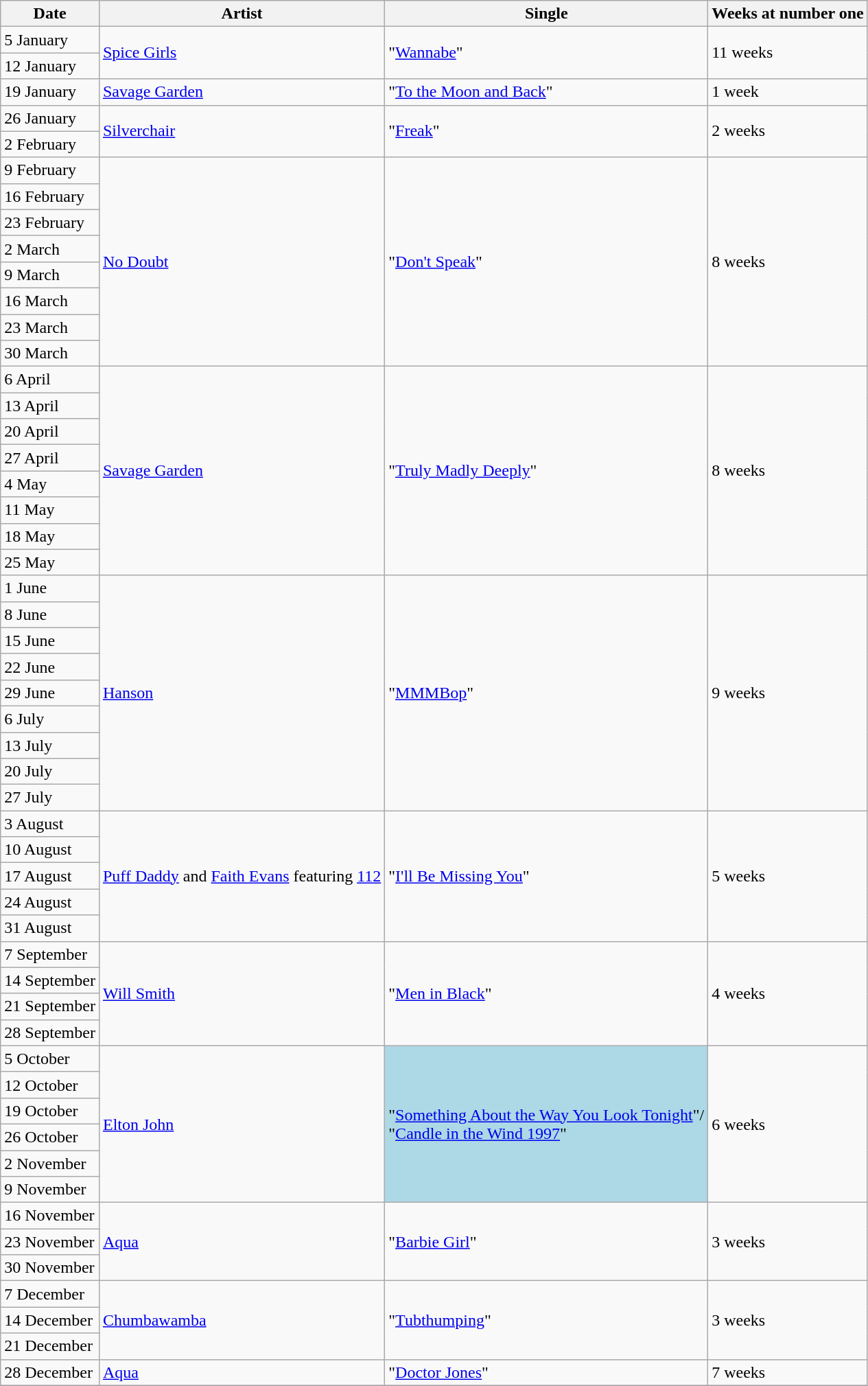<table class="wikitable">
<tr>
<th>Date</th>
<th>Artist</th>
<th>Single</th>
<th>Weeks at number one</th>
</tr>
<tr>
<td>5 January</td>
<td rowspan="2"><a href='#'>Spice Girls</a></td>
<td rowspan="2">"<a href='#'>Wannabe</a>"</td>
<td rowspan="2">11 weeks</td>
</tr>
<tr>
<td>12 January</td>
</tr>
<tr>
<td>19 January</td>
<td><a href='#'>Savage Garden</a></td>
<td>"<a href='#'>To the Moon and Back</a>"</td>
<td>1 week</td>
</tr>
<tr>
<td>26 January</td>
<td rowspan="2"><a href='#'>Silverchair</a></td>
<td rowspan="2">"<a href='#'>Freak</a>"</td>
<td rowspan="2">2 weeks</td>
</tr>
<tr>
<td>2 February</td>
</tr>
<tr>
<td>9 February</td>
<td rowspan="8"><a href='#'>No Doubt</a></td>
<td rowspan="8">"<a href='#'>Don't Speak</a>"</td>
<td rowspan="8">8 weeks</td>
</tr>
<tr>
<td>16 February</td>
</tr>
<tr>
<td>23 February</td>
</tr>
<tr>
<td>2 March</td>
</tr>
<tr>
<td>9 March</td>
</tr>
<tr>
<td>16 March</td>
</tr>
<tr>
<td>23 March</td>
</tr>
<tr>
<td>30 March</td>
</tr>
<tr>
<td>6 April</td>
<td rowspan="8"><a href='#'>Savage Garden</a></td>
<td rowspan="8">"<a href='#'>Truly Madly Deeply</a>"</td>
<td rowspan="8">8 weeks</td>
</tr>
<tr>
<td>13 April</td>
</tr>
<tr>
<td>20 April</td>
</tr>
<tr>
<td>27 April</td>
</tr>
<tr>
<td>4 May</td>
</tr>
<tr>
<td>11 May</td>
</tr>
<tr>
<td>18 May</td>
</tr>
<tr>
<td>25 May</td>
</tr>
<tr>
<td>1 June</td>
<td rowspan="9"><a href='#'>Hanson</a></td>
<td rowspan="9">"<a href='#'>MMMBop</a>"</td>
<td rowspan="9">9 weeks</td>
</tr>
<tr>
<td>8 June</td>
</tr>
<tr>
<td>15 June</td>
</tr>
<tr>
<td>22 June</td>
</tr>
<tr>
<td>29 June</td>
</tr>
<tr>
<td>6 July</td>
</tr>
<tr>
<td>13 July</td>
</tr>
<tr>
<td>20 July</td>
</tr>
<tr>
<td>27 July</td>
</tr>
<tr>
<td>3 August</td>
<td rowspan="5"><a href='#'>Puff Daddy</a> and <a href='#'>Faith Evans</a> featuring <a href='#'>112</a></td>
<td rowspan="5">"<a href='#'>I'll Be Missing You</a>"</td>
<td rowspan="5">5 weeks</td>
</tr>
<tr>
<td>10 August</td>
</tr>
<tr>
<td>17 August</td>
</tr>
<tr>
<td>24 August</td>
</tr>
<tr>
<td>31 August</td>
</tr>
<tr>
<td>7 September</td>
<td rowspan="4"><a href='#'>Will Smith</a></td>
<td rowspan="4">"<a href='#'>Men in Black</a>"</td>
<td rowspan="4">4 weeks</td>
</tr>
<tr>
<td>14 September</td>
</tr>
<tr>
<td>21 September</td>
</tr>
<tr>
<td>28 September</td>
</tr>
<tr>
<td>5 October</td>
<td rowspan="6"><a href='#'>Elton John</a></td>
<td bgcolor=lightblue align="left" rowspan="6">"<a href='#'>Something About the Way You Look Tonight</a>"/<br>"<a href='#'>Candle in the Wind 1997</a>"</td>
<td rowspan="6">6 weeks</td>
</tr>
<tr>
<td>12 October</td>
</tr>
<tr>
<td>19 October</td>
</tr>
<tr>
<td>26 October</td>
</tr>
<tr>
<td>2 November</td>
</tr>
<tr>
<td>9 November</td>
</tr>
<tr>
<td>16 November</td>
<td rowspan="3"><a href='#'>Aqua</a></td>
<td rowspan="3">"<a href='#'>Barbie Girl</a>"</td>
<td rowspan="3">3 weeks</td>
</tr>
<tr>
<td>23 November</td>
</tr>
<tr>
<td>30 November</td>
</tr>
<tr>
<td>7 December</td>
<td rowspan="3"><a href='#'>Chumbawamba</a></td>
<td rowspan="3">"<a href='#'>Tubthumping</a>"</td>
<td rowspan="3">3 weeks</td>
</tr>
<tr>
<td>14 December</td>
</tr>
<tr>
<td>21 December</td>
</tr>
<tr>
<td>28 December</td>
<td><a href='#'>Aqua</a></td>
<td>"<a href='#'>Doctor Jones</a>"</td>
<td>7 weeks</td>
</tr>
<tr>
</tr>
</table>
